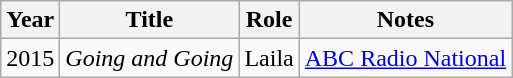<table class="wikitable">
<tr>
<th>Year</th>
<th>Title</th>
<th>Role</th>
<th>Notes</th>
</tr>
<tr>
<td>2015</td>
<td><em>Going and Going</em></td>
<td>Laila</td>
<td><a href='#'>ABC Radio National</a></td>
</tr>
</table>
